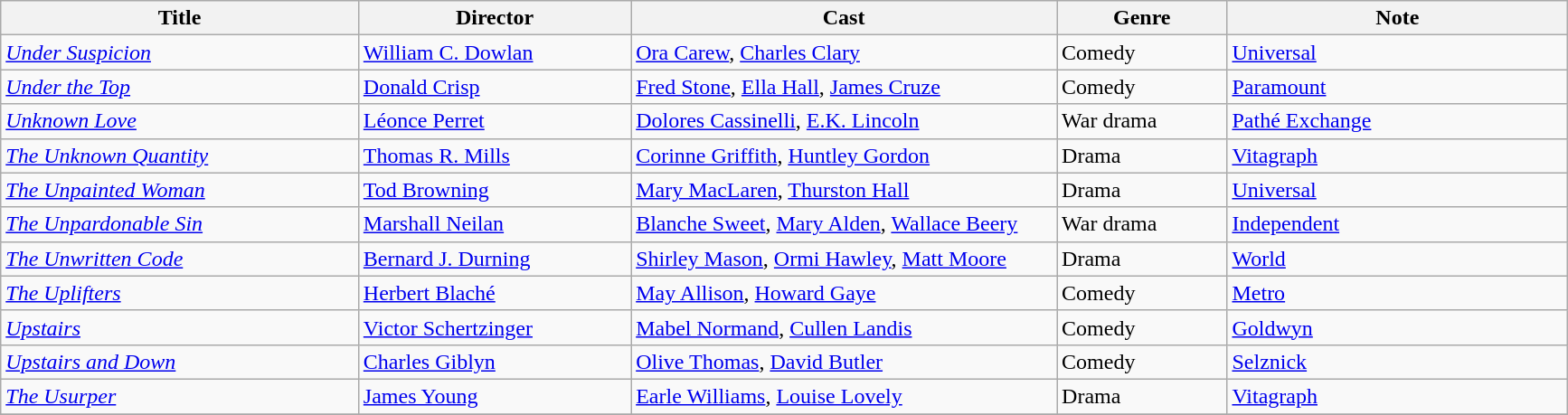<table class="wikitable">
<tr>
<th style="width:21%;">Title</th>
<th style="width:16%;">Director</th>
<th style="width:25%;">Cast</th>
<th style="width:10%;">Genre</th>
<th style="width:20%;">Note</th>
</tr>
<tr>
<td><em><a href='#'>Under Suspicion</a></em></td>
<td><a href='#'>William C. Dowlan</a></td>
<td><a href='#'>Ora Carew</a>, <a href='#'>Charles Clary</a></td>
<td>Comedy</td>
<td><a href='#'>Universal</a></td>
</tr>
<tr>
<td><em><a href='#'>Under the Top</a></em></td>
<td><a href='#'>Donald Crisp</a></td>
<td><a href='#'>Fred Stone</a>, <a href='#'>Ella Hall</a>, <a href='#'>James Cruze</a></td>
<td>Comedy</td>
<td><a href='#'>Paramount</a></td>
</tr>
<tr>
<td><em><a href='#'>Unknown Love</a></em></td>
<td><a href='#'>Léonce Perret</a></td>
<td><a href='#'>Dolores Cassinelli</a>, <a href='#'>E.K. Lincoln</a></td>
<td>War drama</td>
<td><a href='#'>Pathé Exchange</a></td>
</tr>
<tr>
<td><em><a href='#'>The Unknown Quantity</a></em></td>
<td><a href='#'>Thomas R. Mills</a></td>
<td><a href='#'>Corinne Griffith</a>, <a href='#'>Huntley Gordon</a></td>
<td>Drama</td>
<td><a href='#'>Vitagraph</a></td>
</tr>
<tr>
<td><em><a href='#'>The Unpainted Woman</a></em></td>
<td><a href='#'>Tod Browning</a></td>
<td><a href='#'>Mary MacLaren</a>, <a href='#'>Thurston Hall</a></td>
<td>Drama</td>
<td><a href='#'>Universal</a></td>
</tr>
<tr>
<td><em><a href='#'>The Unpardonable Sin</a></em></td>
<td><a href='#'>Marshall Neilan</a></td>
<td><a href='#'>Blanche Sweet</a>, <a href='#'>Mary Alden</a>, <a href='#'>Wallace Beery</a></td>
<td>War drama</td>
<td><a href='#'>Independent</a></td>
</tr>
<tr>
<td><em><a href='#'>The Unwritten Code</a></em></td>
<td><a href='#'>Bernard J. Durning</a></td>
<td><a href='#'>Shirley Mason</a>, <a href='#'>Ormi Hawley</a>, <a href='#'>Matt Moore</a></td>
<td>Drama</td>
<td><a href='#'>World</a></td>
</tr>
<tr>
<td><em><a href='#'>The Uplifters</a></em></td>
<td><a href='#'>Herbert Blaché</a></td>
<td><a href='#'>May Allison</a>, <a href='#'>Howard Gaye</a></td>
<td>Comedy</td>
<td><a href='#'>Metro</a></td>
</tr>
<tr>
<td><em><a href='#'>Upstairs</a></em></td>
<td><a href='#'>Victor Schertzinger</a></td>
<td><a href='#'>Mabel Normand</a>, <a href='#'>Cullen Landis</a></td>
<td>Comedy</td>
<td><a href='#'>Goldwyn</a></td>
</tr>
<tr>
<td><em><a href='#'>Upstairs and Down</a></em></td>
<td><a href='#'>Charles Giblyn</a></td>
<td><a href='#'>Olive Thomas</a>, <a href='#'>David Butler</a></td>
<td>Comedy</td>
<td><a href='#'>Selznick</a></td>
</tr>
<tr>
<td><em><a href='#'>The Usurper</a></em></td>
<td><a href='#'>James Young</a></td>
<td><a href='#'>Earle Williams</a>, <a href='#'>Louise Lovely</a></td>
<td>Drama</td>
<td><a href='#'>Vitagraph</a></td>
</tr>
<tr>
</tr>
</table>
